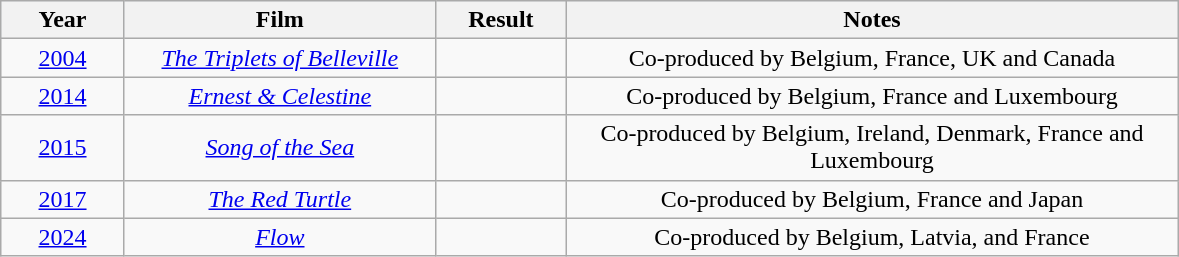<table class="wikitable" style="text-align: center">
<tr ---- bgcolor="#ebf5ff">
<th width="75">Year</th>
<th width="200">Film</th>
<th width="80">Result</th>
<th width="400">Notes</th>
</tr>
<tr>
<td><a href='#'>2004</a></td>
<td><em><a href='#'>The Triplets of Belleville</a></em></td>
<td></td>
<td>Co-produced by Belgium, France, UK and Canada</td>
</tr>
<tr>
<td><a href='#'>2014</a></td>
<td><em><a href='#'>Ernest & Celestine</a></em></td>
<td></td>
<td>Co-produced by Belgium, France and Luxembourg</td>
</tr>
<tr>
<td><a href='#'>2015</a></td>
<td><em><a href='#'>Song of the Sea</a></em></td>
<td></td>
<td>Co-produced by Belgium, Ireland, Denmark, France and Luxembourg</td>
</tr>
<tr>
<td><a href='#'>2017</a></td>
<td><em><a href='#'>The Red Turtle</a></em></td>
<td></td>
<td>Co-produced by Belgium, France and Japan</td>
</tr>
<tr>
<td><a href='#'>2024</a></td>
<td><em><a href='#'>Flow</a></em></td>
<td></td>
<td>Co-produced by Belgium, Latvia, and France</td>
</tr>
</table>
